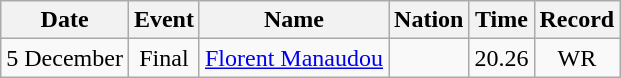<table class=wikitable style=text-align:center>
<tr>
<th>Date</th>
<th>Event</th>
<th>Name</th>
<th>Nation</th>
<th>Time</th>
<th>Record</th>
</tr>
<tr>
<td>5 December</td>
<td>Final</td>
<td align=left><a href='#'>Florent Manaudou</a></td>
<td align=left></td>
<td>20.26</td>
<td>WR</td>
</tr>
</table>
